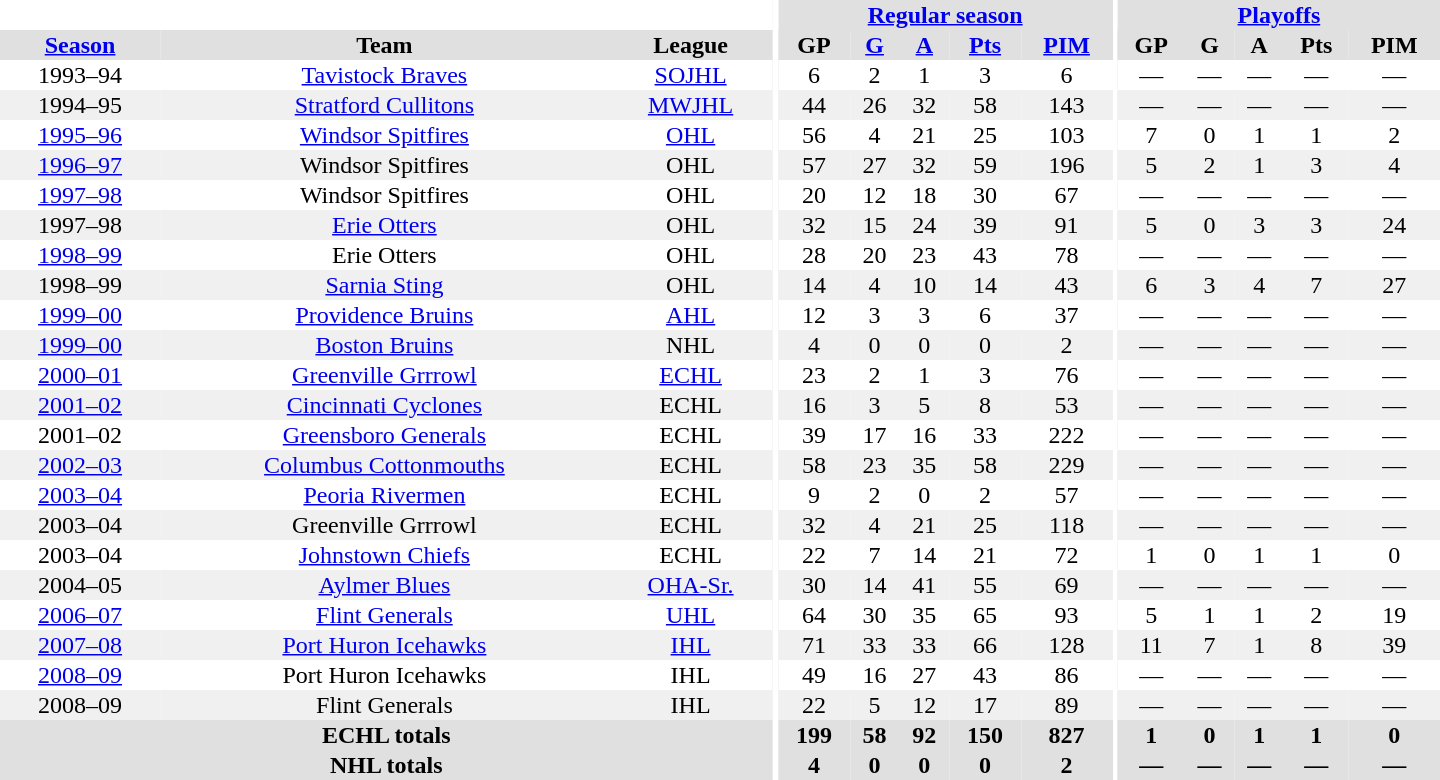<table border="0" cellpadding="1" cellspacing="0" style="text-align:center; width:60em">
<tr bgcolor="#e0e0e0">
<th colspan="3" bgcolor="#ffffff"></th>
<th rowspan="100" bgcolor="#ffffff"></th>
<th colspan="5"><a href='#'>Regular season</a></th>
<th rowspan="100" bgcolor="#ffffff"></th>
<th colspan="5"><a href='#'>Playoffs</a></th>
</tr>
<tr bgcolor="#e0e0e0">
<th><a href='#'>Season</a></th>
<th>Team</th>
<th>League</th>
<th>GP</th>
<th><a href='#'>G</a></th>
<th><a href='#'>A</a></th>
<th><a href='#'>Pts</a></th>
<th><a href='#'>PIM</a></th>
<th>GP</th>
<th>G</th>
<th>A</th>
<th>Pts</th>
<th>PIM</th>
</tr>
<tr>
<td>1993–94</td>
<td><a href='#'>Tavistock Braves</a></td>
<td><a href='#'>SOJHL</a></td>
<td>6</td>
<td>2</td>
<td>1</td>
<td>3</td>
<td>6</td>
<td>—</td>
<td>—</td>
<td>—</td>
<td>—</td>
<td>—</td>
</tr>
<tr bgcolor="#f0f0f0">
<td>1994–95</td>
<td><a href='#'>Stratford Cullitons</a></td>
<td><a href='#'>MWJHL</a></td>
<td>44</td>
<td>26</td>
<td>32</td>
<td>58</td>
<td>143</td>
<td>—</td>
<td>—</td>
<td>—</td>
<td>—</td>
<td>—</td>
</tr>
<tr>
<td><a href='#'>1995–96</a></td>
<td><a href='#'>Windsor Spitfires</a></td>
<td><a href='#'>OHL</a></td>
<td>56</td>
<td>4</td>
<td>21</td>
<td>25</td>
<td>103</td>
<td>7</td>
<td>0</td>
<td>1</td>
<td>1</td>
<td>2</td>
</tr>
<tr bgcolor="#f0f0f0">
<td><a href='#'>1996–97</a></td>
<td>Windsor Spitfires</td>
<td>OHL</td>
<td>57</td>
<td>27</td>
<td>32</td>
<td>59</td>
<td>196</td>
<td>5</td>
<td>2</td>
<td>1</td>
<td>3</td>
<td>4</td>
</tr>
<tr>
<td><a href='#'>1997–98</a></td>
<td>Windsor Spitfires</td>
<td>OHL</td>
<td>20</td>
<td>12</td>
<td>18</td>
<td>30</td>
<td>67</td>
<td>—</td>
<td>—</td>
<td>—</td>
<td>—</td>
<td>—</td>
</tr>
<tr bgcolor="#f0f0f0">
<td>1997–98</td>
<td><a href='#'>Erie Otters</a></td>
<td>OHL</td>
<td>32</td>
<td>15</td>
<td>24</td>
<td>39</td>
<td>91</td>
<td>5</td>
<td>0</td>
<td>3</td>
<td>3</td>
<td>24</td>
</tr>
<tr>
<td><a href='#'>1998–99</a></td>
<td>Erie Otters</td>
<td>OHL</td>
<td>28</td>
<td>20</td>
<td>23</td>
<td>43</td>
<td>78</td>
<td>—</td>
<td>—</td>
<td>—</td>
<td>—</td>
<td>—</td>
</tr>
<tr bgcolor="#f0f0f0">
<td>1998–99</td>
<td><a href='#'>Sarnia Sting</a></td>
<td>OHL</td>
<td>14</td>
<td>4</td>
<td>10</td>
<td>14</td>
<td>43</td>
<td>6</td>
<td>3</td>
<td>4</td>
<td>7</td>
<td>27</td>
</tr>
<tr>
<td><a href='#'>1999–00</a></td>
<td><a href='#'>Providence Bruins</a></td>
<td><a href='#'>AHL</a></td>
<td>12</td>
<td>3</td>
<td>3</td>
<td>6</td>
<td>37</td>
<td>—</td>
<td>—</td>
<td>—</td>
<td>—</td>
<td>—</td>
</tr>
<tr bgcolor="#f0f0f0">
<td><a href='#'>1999–00</a></td>
<td><a href='#'>Boston Bruins</a></td>
<td>NHL</td>
<td>4</td>
<td>0</td>
<td>0</td>
<td>0</td>
<td>2</td>
<td>—</td>
<td>—</td>
<td>—</td>
<td>—</td>
<td>—</td>
</tr>
<tr>
<td><a href='#'>2000–01</a></td>
<td><a href='#'>Greenville Grrrowl</a></td>
<td><a href='#'>ECHL</a></td>
<td>23</td>
<td>2</td>
<td>1</td>
<td>3</td>
<td>76</td>
<td>—</td>
<td>—</td>
<td>—</td>
<td>—</td>
<td>—</td>
</tr>
<tr bgcolor="#f0f0f0">
<td><a href='#'>2001–02</a></td>
<td><a href='#'>Cincinnati Cyclones</a></td>
<td>ECHL</td>
<td>16</td>
<td>3</td>
<td>5</td>
<td>8</td>
<td>53</td>
<td>—</td>
<td>—</td>
<td>—</td>
<td>—</td>
<td>—</td>
</tr>
<tr>
<td>2001–02</td>
<td><a href='#'>Greensboro Generals</a></td>
<td>ECHL</td>
<td>39</td>
<td>17</td>
<td>16</td>
<td>33</td>
<td>222</td>
<td>—</td>
<td>—</td>
<td>—</td>
<td>—</td>
<td>—</td>
</tr>
<tr bgcolor="#f0f0f0">
<td><a href='#'>2002–03</a></td>
<td><a href='#'>Columbus Cottonmouths</a></td>
<td>ECHL</td>
<td>58</td>
<td>23</td>
<td>35</td>
<td>58</td>
<td>229</td>
<td>—</td>
<td>—</td>
<td>—</td>
<td>—</td>
<td>—</td>
</tr>
<tr>
<td><a href='#'>2003–04</a></td>
<td><a href='#'>Peoria Rivermen</a></td>
<td>ECHL</td>
<td>9</td>
<td>2</td>
<td>0</td>
<td>2</td>
<td>57</td>
<td>—</td>
<td>—</td>
<td>—</td>
<td>—</td>
<td>—</td>
</tr>
<tr bgcolor="#f0f0f0">
<td>2003–04</td>
<td>Greenville Grrrowl</td>
<td>ECHL</td>
<td>32</td>
<td>4</td>
<td>21</td>
<td>25</td>
<td>118</td>
<td>—</td>
<td>—</td>
<td>—</td>
<td>—</td>
<td>—</td>
</tr>
<tr>
<td>2003–04</td>
<td><a href='#'>Johnstown Chiefs</a></td>
<td>ECHL</td>
<td>22</td>
<td>7</td>
<td>14</td>
<td>21</td>
<td>72</td>
<td>1</td>
<td>0</td>
<td>1</td>
<td>1</td>
<td>0</td>
</tr>
<tr bgcolor="#f0f0f0">
<td>2004–05</td>
<td><a href='#'>Aylmer Blues</a></td>
<td><a href='#'>OHA-Sr.</a></td>
<td>30</td>
<td>14</td>
<td>41</td>
<td>55</td>
<td>69</td>
<td>—</td>
<td>—</td>
<td>—</td>
<td>—</td>
<td>—</td>
</tr>
<tr>
<td><a href='#'>2006–07</a></td>
<td><a href='#'>Flint Generals</a></td>
<td><a href='#'>UHL</a></td>
<td>64</td>
<td>30</td>
<td>35</td>
<td>65</td>
<td>93</td>
<td>5</td>
<td>1</td>
<td>1</td>
<td>2</td>
<td>19</td>
</tr>
<tr bgcolor="#f0f0f0">
<td><a href='#'>2007–08</a></td>
<td><a href='#'>Port Huron Icehawks</a></td>
<td><a href='#'>IHL</a></td>
<td>71</td>
<td>33</td>
<td>33</td>
<td>66</td>
<td>128</td>
<td>11</td>
<td>7</td>
<td>1</td>
<td>8</td>
<td>39</td>
</tr>
<tr>
<td><a href='#'>2008–09</a></td>
<td>Port Huron Icehawks</td>
<td>IHL</td>
<td>49</td>
<td>16</td>
<td>27</td>
<td>43</td>
<td>86</td>
<td>—</td>
<td>—</td>
<td>—</td>
<td>—</td>
<td>—</td>
</tr>
<tr bgcolor="#f0f0f0">
<td>2008–09</td>
<td>Flint Generals</td>
<td>IHL</td>
<td>22</td>
<td>5</td>
<td>12</td>
<td>17</td>
<td>89</td>
<td>—</td>
<td>—</td>
<td>—</td>
<td>—</td>
<td>—</td>
</tr>
<tr bgcolor="#e0e0e0">
<th colspan="3">ECHL totals</th>
<th>199</th>
<th>58</th>
<th>92</th>
<th>150</th>
<th>827</th>
<th>1</th>
<th>0</th>
<th>1</th>
<th>1</th>
<th>0</th>
</tr>
<tr bgcolor="#e0e0e0">
<th colspan="3">NHL totals</th>
<th>4</th>
<th>0</th>
<th>0</th>
<th>0</th>
<th>2</th>
<th>—</th>
<th>—</th>
<th>—</th>
<th>—</th>
<th>—</th>
</tr>
</table>
